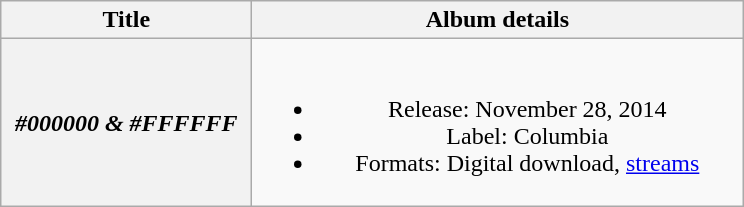<table class="wikitable plainrowheaders" style="text-align:center;">
<tr>
<th scope="col" style="width:10em;">Title</th>
<th scope="col" style="width:20em;">Album details</th>
</tr>
<tr>
<th scope="row"><em>#000000 & #FFFFFF</em></th>
<td><br><ul><li>Release: November 28, 2014</li><li>Label: Columbia</li><li>Formats: Digital download, <a href='#'>streams</a></li></ul></td>
</tr>
</table>
